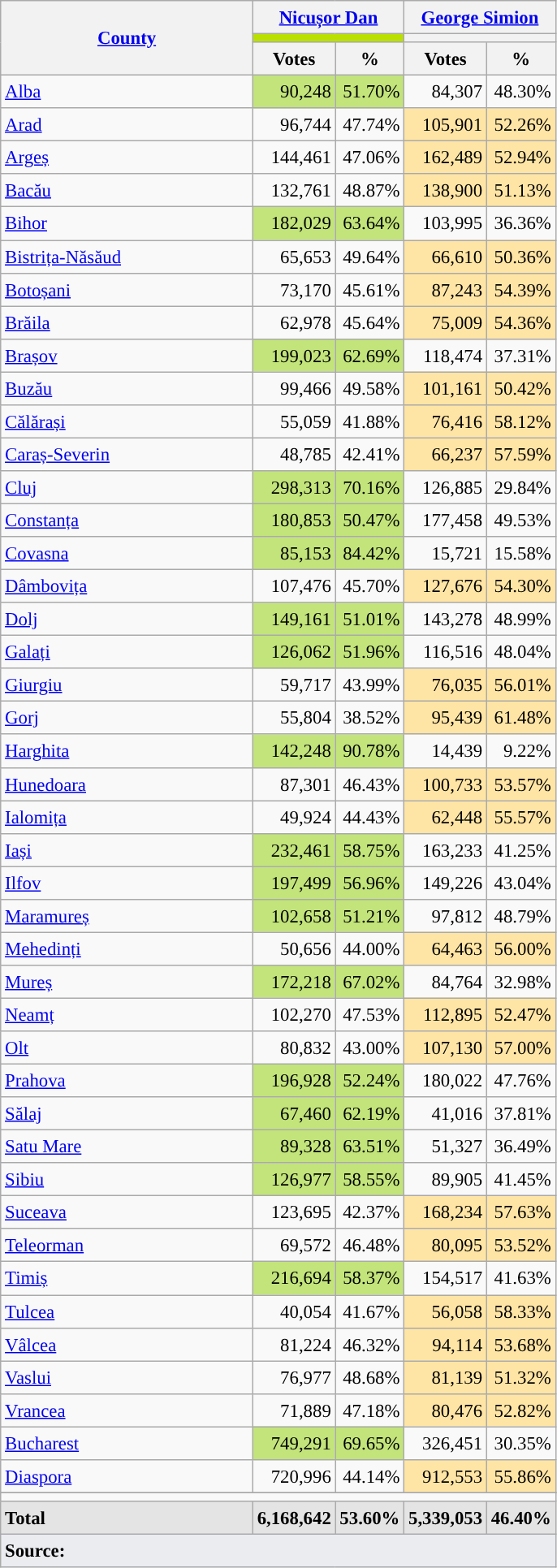<table class="wikitable nowrap sortable mw-datatable" style="text-align:right; font-size:95%; line-height:20px">
<tr>
<th width="200" rowspan="3"><a href='#'>County</a></th>
<th width="110" colspan="2"><a href='#'>Nicușor Dan</a></th>
<th width="110" colspan="2"><a href='#'>George Simion</a></th>
</tr>
<tr>
<th colspan="2" style="background:#BAE002;"></th>
<th colspan="2" style="background:"></th>
</tr>
<tr>
<th>Votes</th>
<th>%</th>
<th>Votes</th>
<th>%</th>
</tr>
<tr>
<td align="left"><a href='#'>Alba</a></td>
<td style="background:#C2E47B">90,248</td>
<td style="background:#C2E47B">51.70%</td>
<td>84,307</td>
<td>48.30%</td>
</tr>
<tr>
<td align="left"><a href='#'>Arad</a></td>
<td>96,744</td>
<td>47.74%</td>
<td style="background:#ffe5a5">105,901</td>
<td style="background:#ffe5a5">52.26%</td>
</tr>
<tr>
<td align="left"><a href='#'>Argeș</a></td>
<td>144,461</td>
<td>47.06%</td>
<td style="background:#ffe5a5">162,489</td>
<td style="background:#ffe5a5">52.94%</td>
</tr>
<tr>
<td align="left"><a href='#'>Bacău</a></td>
<td>132,761</td>
<td>48.87%</td>
<td style="background:#ffe5a5">138,900</td>
<td style="background:#ffe5a5">51.13%</td>
</tr>
<tr>
<td align="left"><a href='#'>Bihor</a></td>
<td style="background:#C2E47B">182,029</td>
<td style="background:#C2E47B">63.64%</td>
<td>103,995</td>
<td>36.36%</td>
</tr>
<tr>
<td align="left"><a href='#'>Bistrița-Năsăud</a></td>
<td>65,653</td>
<td>49.64%</td>
<td style="background:#ffe5a5">66,610</td>
<td style="background:#ffe5a5">50.36%</td>
</tr>
<tr>
<td align="left"><a href='#'>Botoșani</a></td>
<td>73,170</td>
<td>45.61%</td>
<td style="background:#ffe5a5">87,243</td>
<td style="background:#ffe5a5">54.39%</td>
</tr>
<tr>
<td align="left"><a href='#'>Brăila</a></td>
<td>62,978</td>
<td>45.64%</td>
<td style="background:#ffe5a5">75,009</td>
<td style="background:#ffe5a5">54.36%</td>
</tr>
<tr>
<td align="left"><a href='#'>Brașov</a></td>
<td style="background:#C2E47B">199,023</td>
<td style="background:#C2E47B">62.69%</td>
<td>118,474</td>
<td>37.31%</td>
</tr>
<tr>
<td align="left"><a href='#'>Buzău</a></td>
<td>99,466</td>
<td>49.58%</td>
<td style="background:#ffe5a5">101,161</td>
<td style="background:#ffe5a5">50.42%</td>
</tr>
<tr>
<td align="left"><a href='#'>Călărași</a></td>
<td>55,059</td>
<td>41.88%</td>
<td style="background:#ffe5a5">76,416</td>
<td style="background:#ffe5a5">58.12%</td>
</tr>
<tr>
<td align="left"><a href='#'>Caraș-Severin</a></td>
<td>48,785</td>
<td>42.41%</td>
<td style="background:#ffe5a5">66,237</td>
<td style="background:#ffe5a5">57.59%</td>
</tr>
<tr>
<td align="left"><a href='#'>Cluj</a></td>
<td style="background:#C2E47B">298,313</td>
<td style="background:#C2E47B">70.16%</td>
<td>126,885</td>
<td>29.84%</td>
</tr>
<tr>
<td align="left"><a href='#'>Constanța</a></td>
<td style="background:#C2E47B">180,853</td>
<td style="background:#C2E47B">50.47%</td>
<td>177,458</td>
<td>49.53%</td>
</tr>
<tr>
<td align="left"><a href='#'>Covasna</a></td>
<td style="background:#C2E47B">85,153</td>
<td style="background:#C2E47B">84.42%</td>
<td>15,721</td>
<td>15.58%</td>
</tr>
<tr>
<td align="left"><a href='#'>Dâmbovița</a></td>
<td>107,476</td>
<td>45.70%</td>
<td style="background:#ffe5a5">127,676</td>
<td style="background:#ffe5a5">54.30%</td>
</tr>
<tr>
<td align="left"><a href='#'>Dolj</a></td>
<td style="background:#C2E47B">149,161</td>
<td style="background:#C2E47B">51.01%</td>
<td>143,278</td>
<td>48.99%</td>
</tr>
<tr>
<td align="left"><a href='#'>Galați</a></td>
<td style="background:#C2E47B">126,062</td>
<td style="background:#C2E47B">51.96%</td>
<td>116,516</td>
<td>48.04%</td>
</tr>
<tr>
<td align="left"><a href='#'>Giurgiu</a></td>
<td>59,717</td>
<td>43.99%</td>
<td style="background:#ffe5a5">76,035</td>
<td style="background:#ffe5a5">56.01%</td>
</tr>
<tr>
<td align="left"><a href='#'>Gorj</a></td>
<td>55,804</td>
<td>38.52%</td>
<td style="background:#ffe5a5">95,439</td>
<td style="background:#ffe5a5">61.48%</td>
</tr>
<tr>
<td align="left"><a href='#'>Harghita</a></td>
<td style="background:#C2E47B">142,248</td>
<td style="background:#C2E47B">90.78%</td>
<td>14,439</td>
<td>9.22%</td>
</tr>
<tr>
<td align="left"><a href='#'>Hunedoara</a></td>
<td>87,301</td>
<td>46.43%</td>
<td style="background:#ffe5a5">100,733</td>
<td style="background:#ffe5a5">53.57%</td>
</tr>
<tr>
<td align="left"><a href='#'>Ialomița</a></td>
<td>49,924</td>
<td>44.43%</td>
<td style="background:#ffe5a5">62,448</td>
<td style="background:#ffe5a5">55.57%</td>
</tr>
<tr>
<td align="left"><a href='#'>Iași</a></td>
<td style="background:#C2E47B">232,461</td>
<td style="background:#C2E47B">58.75%</td>
<td>163,233</td>
<td>41.25%</td>
</tr>
<tr>
<td align="left"><a href='#'>Ilfov</a></td>
<td style="background:#C2E47B">197,499</td>
<td style="background:#C2E47B">56.96%</td>
<td>149,226</td>
<td>43.04%</td>
</tr>
<tr>
<td align="left"><a href='#'>Maramureș</a></td>
<td style="background:#C2E47B">102,658</td>
<td style="background:#C2E47B">51.21%</td>
<td>97,812</td>
<td>48.79%</td>
</tr>
<tr>
<td align="left"><a href='#'>Mehedinți</a></td>
<td>50,656</td>
<td>44.00%</td>
<td style="background:#ffe5a5">64,463</td>
<td style="background:#ffe5a5">56.00%</td>
</tr>
<tr>
<td align="left"><a href='#'>Mureș</a></td>
<td style="background:#C2E47B">172,218</td>
<td style="background:#C2E47B">67.02%</td>
<td>84,764</td>
<td>32.98%</td>
</tr>
<tr>
<td align="left"><a href='#'>Neamț</a></td>
<td>102,270</td>
<td>47.53%</td>
<td style="background:#ffe5a5">112,895</td>
<td style="background:#ffe5a5">52.47%</td>
</tr>
<tr>
<td align="left"><a href='#'>Olt</a></td>
<td>80,832</td>
<td>43.00%</td>
<td style="background:#ffe5a5">107,130</td>
<td style="background:#ffe5a5">57.00%</td>
</tr>
<tr>
<td align="left"><a href='#'>Prahova</a></td>
<td style="background:#C2E47B">196,928</td>
<td style="background:#C2E47B">52.24%</td>
<td>180,022</td>
<td>47.76%</td>
</tr>
<tr>
<td align="left"><a href='#'>Sălaj</a></td>
<td style="background:#C2E47B">67,460</td>
<td style="background:#C2E47B">62.19%</td>
<td>41,016</td>
<td>37.81%</td>
</tr>
<tr>
<td align="left"><a href='#'>Satu Mare</a></td>
<td style="background:#C2E47B">89,328</td>
<td style="background:#C2E47B">63.51%</td>
<td>51,327</td>
<td>36.49%</td>
</tr>
<tr>
<td align="left"><a href='#'>Sibiu</a></td>
<td style="background:#C2E47B">126,977</td>
<td style="background:#C2E47B">58.55%</td>
<td>89,905</td>
<td>41.45%</td>
</tr>
<tr>
<td align="left"><a href='#'>Suceava</a></td>
<td>123,695</td>
<td>42.37%</td>
<td style="background:#ffe5a5">168,234</td>
<td style="background:#ffe5a5">57.63%</td>
</tr>
<tr>
<td align="left"><a href='#'>Teleorman</a></td>
<td>69,572</td>
<td>46.48%</td>
<td style="background:#ffe5a5">80,095</td>
<td style="background:#ffe5a5">53.52%</td>
</tr>
<tr>
<td align="left"><a href='#'>Timiș</a></td>
<td style="background:#C2E47B">216,694</td>
<td style="background:#C2E47B">58.37%</td>
<td>154,517</td>
<td>41.63%</td>
</tr>
<tr>
<td align="left"><a href='#'>Tulcea</a></td>
<td>40,054</td>
<td>41.67%</td>
<td style="background:#ffe5a5">56,058</td>
<td style="background:#ffe5a5">58.33%</td>
</tr>
<tr>
<td align="left"><a href='#'>Vâlcea</a></td>
<td>81,224</td>
<td>46.32%</td>
<td style="background:#ffe5a5">94,114</td>
<td style="background:#ffe5a5">53.68%</td>
</tr>
<tr>
<td align="left"><a href='#'>Vaslui</a></td>
<td>76,977</td>
<td>48.68%</td>
<td style="background:#ffe5a5">81,139</td>
<td style="background:#ffe5a5">51.32%</td>
</tr>
<tr>
<td align="left"><a href='#'>Vrancea</a></td>
<td>71,889</td>
<td>47.18%</td>
<td style="background:#ffe5a5">80,476</td>
<td style="background:#ffe5a5">52.82%</td>
</tr>
<tr>
<td align="left"><a href='#'>Bucharest</a></td>
<td style="background:#C2E47B">749,291</td>
<td style="background:#C2E47B">69.65%</td>
<td>326,451</td>
<td>30.35%</td>
</tr>
<tr>
<td align="left"><a href='#'>Diaspora</a></td>
<td>720,996</td>
<td>44.14%</td>
<td style="background:#ffe5a5">912,553</td>
<td style="background:#ffe5a5">55.86%</td>
</tr>
<tr>
</tr>
<tr class="sortbottom">
<td colspan="5"></td>
</tr>
<tr class="sortbottom" style="font-weight:bold; background:#E4E4E4;">
<td align="left">Total</td>
<td>6,168,642</td>
<td>53.60%</td>
<td>5,339,053</td>
<td>46.40%</td>
</tr>
<tr class="sortbottom">
<td colspan="5" style="text-align:left; background-color:#eaecf0"><strong>Source:</strong> </td>
</tr>
</table>
